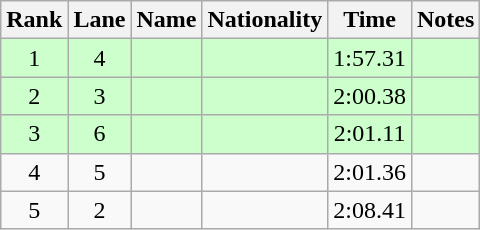<table class="wikitable sortable" style="text-align:center">
<tr>
<th>Rank</th>
<th>Lane</th>
<th>Name</th>
<th>Nationality</th>
<th>Time</th>
<th>Notes</th>
</tr>
<tr bgcolor=ccffcc>
<td>1</td>
<td>4</td>
<td align=left></td>
<td align=left></td>
<td>1:57.31</td>
<td><strong></strong> <strong></strong></td>
</tr>
<tr bgcolor=ccffcc>
<td>2</td>
<td>3</td>
<td align=left></td>
<td align=left></td>
<td>2:00.38</td>
<td><strong></strong></td>
</tr>
<tr bgcolor=ccffcc>
<td>3</td>
<td>6</td>
<td align=left></td>
<td align=left></td>
<td>2:01.11</td>
<td><strong></strong></td>
</tr>
<tr>
<td>4</td>
<td>5</td>
<td align=left></td>
<td align=left></td>
<td>2:01.36</td>
<td></td>
</tr>
<tr>
<td>5</td>
<td>2</td>
<td align=left></td>
<td align=left></td>
<td>2:08.41</td>
<td></td>
</tr>
</table>
